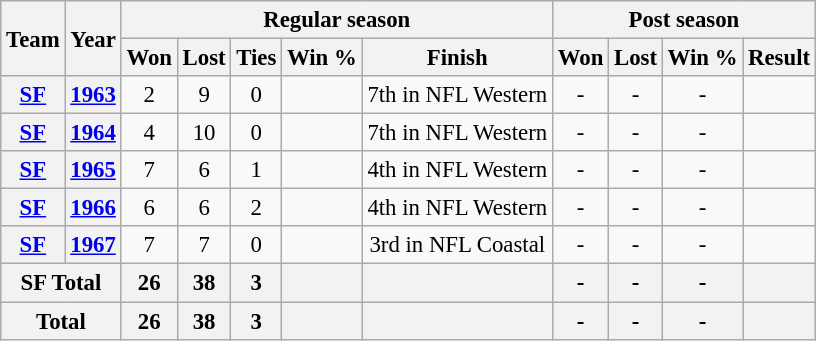<table class="wikitable" style="font-size: 95%; text-align:center;">
<tr>
<th rowspan="2">Team</th>
<th rowspan="2">Year</th>
<th colspan="5">Regular season</th>
<th colspan="4">Post season</th>
</tr>
<tr>
<th>Won</th>
<th>Lost</th>
<th>Ties</th>
<th>Win %</th>
<th>Finish</th>
<th>Won</th>
<th>Lost</th>
<th>Win %</th>
<th>Result</th>
</tr>
<tr>
<th><a href='#'>SF</a></th>
<th><a href='#'>1963</a></th>
<td>2</td>
<td>9</td>
<td>0</td>
<td></td>
<td>7th in NFL Western</td>
<td>-</td>
<td>-</td>
<td>-</td>
<td></td>
</tr>
<tr>
<th><a href='#'>SF</a></th>
<th><a href='#'>1964</a></th>
<td>4</td>
<td>10</td>
<td>0</td>
<td></td>
<td>7th in NFL Western</td>
<td>-</td>
<td>-</td>
<td>-</td>
<td></td>
</tr>
<tr>
<th><a href='#'>SF</a></th>
<th><a href='#'>1965</a></th>
<td>7</td>
<td>6</td>
<td>1</td>
<td></td>
<td>4th in NFL Western</td>
<td>-</td>
<td>-</td>
<td>-</td>
<td></td>
</tr>
<tr>
<th><a href='#'>SF</a></th>
<th><a href='#'>1966</a></th>
<td>6</td>
<td>6</td>
<td>2</td>
<td></td>
<td>4th in NFL Western</td>
<td>-</td>
<td>-</td>
<td>-</td>
<td></td>
</tr>
<tr>
<th><a href='#'>SF</a></th>
<th><a href='#'>1967</a></th>
<td>7</td>
<td>7</td>
<td>0</td>
<td></td>
<td>3rd in NFL Coastal</td>
<td>-</td>
<td>-</td>
<td>-</td>
<td></td>
</tr>
<tr>
<th colspan="2">SF Total</th>
<th>26</th>
<th>38</th>
<th>3</th>
<th></th>
<th></th>
<th>-</th>
<th>-</th>
<th>-</th>
<th></th>
</tr>
<tr>
<th colspan="2">Total</th>
<th>26</th>
<th>38</th>
<th>3</th>
<th></th>
<th></th>
<th>-</th>
<th>-</th>
<th>-</th>
<th></th>
</tr>
</table>
